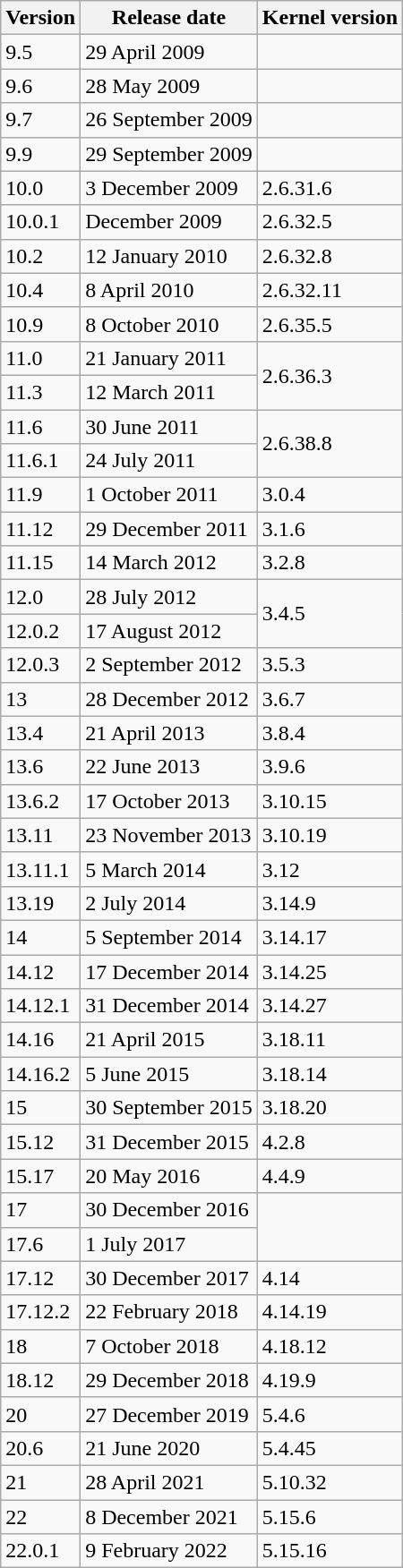<table class="wikitable">
<tr>
<th>Version</th>
<th>Release date</th>
<th>Kernel version</th>
</tr>
<tr>
<td>9.5</td>
<td>29 April 2009</td>
<td></td>
</tr>
<tr>
<td>9.6</td>
<td>28 May 2009</td>
<td></td>
</tr>
<tr>
<td>9.7</td>
<td>26 September 2009</td>
<td></td>
</tr>
<tr>
<td>9.9</td>
<td>29 September 2009</td>
<td></td>
</tr>
<tr>
<td>10.0</td>
<td>3 December 2009</td>
<td>2.6.31.6</td>
</tr>
<tr>
<td>10.0.1</td>
<td>December 2009</td>
<td>2.6.32.5</td>
</tr>
<tr>
<td>10.2</td>
<td>12 January 2010</td>
<td>2.6.32.8</td>
</tr>
<tr>
<td>10.4</td>
<td>8 April 2010</td>
<td>2.6.32.11</td>
</tr>
<tr>
<td>10.9</td>
<td>8 October 2010</td>
<td>2.6.35.5</td>
</tr>
<tr>
<td>11.0</td>
<td>21 January 2011</td>
<td rowspan="2">2.6.36.3</td>
</tr>
<tr>
<td>11.3</td>
<td>12 March 2011</td>
</tr>
<tr>
<td>11.6</td>
<td>30 June 2011</td>
<td rowspan="2">2.6.38.8</td>
</tr>
<tr>
<td>11.6.1</td>
<td>24 July 2011</td>
</tr>
<tr>
<td>11.9</td>
<td>1 October 2011</td>
<td>3.0.4</td>
</tr>
<tr>
<td>11.12</td>
<td>29 December 2011</td>
<td>3.1.6</td>
</tr>
<tr>
<td>11.15</td>
<td>14 March 2012</td>
<td>3.2.8</td>
</tr>
<tr>
<td>12.0</td>
<td>28 July 2012</td>
<td rowspan="2">3.4.5</td>
</tr>
<tr>
<td>12.0.2</td>
<td>17 August 2012</td>
</tr>
<tr>
<td>12.0.3</td>
<td>2 September 2012</td>
<td>3.5.3</td>
</tr>
<tr>
<td>13</td>
<td>28 December 2012</td>
<td>3.6.7</td>
</tr>
<tr>
<td>13.4</td>
<td>21 April 2013</td>
<td>3.8.4</td>
</tr>
<tr>
<td>13.6</td>
<td>22 June 2013</td>
<td>3.9.6</td>
</tr>
<tr>
<td>13.6.2</td>
<td>17 October 2013</td>
<td>3.10.15</td>
</tr>
<tr>
<td>13.11</td>
<td>23 November 2013</td>
<td>3.10.19</td>
</tr>
<tr>
<td>13.11.1</td>
<td>5 March 2014</td>
<td>3.12</td>
</tr>
<tr>
<td>13.19</td>
<td>2 July 2014</td>
<td>3.14.9</td>
</tr>
<tr>
<td>14</td>
<td>5 September 2014</td>
<td>3.14.17</td>
</tr>
<tr>
<td>14.12</td>
<td>17 December 2014</td>
<td>3.14.25</td>
</tr>
<tr>
<td>14.12.1</td>
<td>31 December 2014</td>
<td>3.14.27</td>
</tr>
<tr>
<td>14.16</td>
<td>21 April 2015</td>
<td>3.18.11</td>
</tr>
<tr>
<td>14.16.2</td>
<td>5 June 2015</td>
<td>3.18.14</td>
</tr>
<tr>
<td>15</td>
<td>30 September 2015</td>
<td>3.18.20</td>
</tr>
<tr>
<td>15.12</td>
<td>31 December 2015</td>
<td>4.2.8</td>
</tr>
<tr>
<td>15.17</td>
<td>20 May 2016</td>
<td>4.4.9</td>
</tr>
<tr>
<td>17</td>
<td>30 December 2016</td>
<td rowspan="2"></td>
</tr>
<tr>
<td>17.6</td>
<td>1 July 2017</td>
</tr>
<tr>
<td>17.12</td>
<td>30 December 2017</td>
<td>4.14</td>
</tr>
<tr>
<td>17.12.2</td>
<td>22 February 2018</td>
<td>4.14.19</td>
</tr>
<tr>
<td>18</td>
<td>7 October 2018</td>
<td>4.18.12</td>
</tr>
<tr>
<td>18.12</td>
<td>29 December 2018</td>
<td>4.19.9</td>
</tr>
<tr>
<td>20</td>
<td>27 December 2019</td>
<td>5.4.6</td>
</tr>
<tr>
<td>20.6</td>
<td>21 June 2020</td>
<td>5.4.45</td>
</tr>
<tr>
<td>21</td>
<td>28 April 2021</td>
<td>5.10.32</td>
</tr>
<tr>
<td>22</td>
<td>8 December 2021</td>
<td>5.15.6</td>
</tr>
<tr>
<td>22.0.1</td>
<td>9 February 2022</td>
<td>5.15.16</td>
</tr>
</table>
